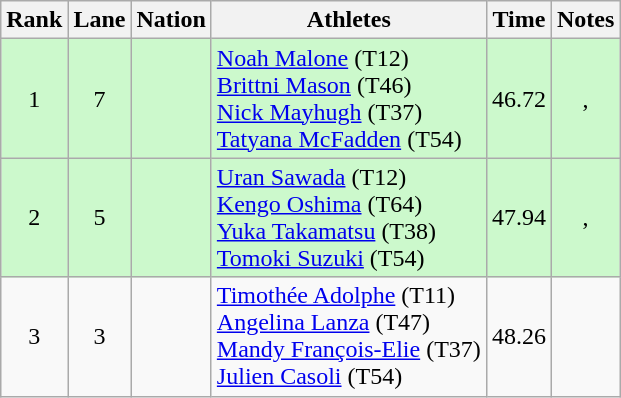<table class="wikitable sortable" style="text-align:center">
<tr>
<th>Rank</th>
<th>Lane</th>
<th>Nation</th>
<th>Athletes</th>
<th>Time</th>
<th>Notes</th>
</tr>
<tr bgcolor=ccf9cc>
<td>1</td>
<td>7</td>
<td align="left"></td>
<td align="left"><a href='#'>Noah Malone</a> (T12)<br><a href='#'>Brittni Mason</a> (T46)<br><a href='#'>Nick Mayhugh</a> (T37)<br><a href='#'>Tatyana McFadden</a> (T54)</td>
<td>46.72</td>
<td>, </td>
</tr>
<tr bgcolor=ccf9cc>
<td>2</td>
<td>5</td>
<td align="left"></td>
<td align="left"><a href='#'>Uran Sawada</a> (T12)<br><a href='#'>Kengo Oshima</a> (T64)<br><a href='#'>Yuka Takamatsu</a> (T38)<br><a href='#'>Tomoki Suzuki</a> (T54)</td>
<td>47.94</td>
<td>, </td>
</tr>
<tr>
<td>3</td>
<td>3</td>
<td align="left"></td>
<td align="left"><a href='#'>Timothée Adolphe</a> (T11)<br><a href='#'>Angelina Lanza</a> (T47)<br><a href='#'>Mandy François-Elie</a> (T37)<br><a href='#'>Julien Casoli</a> (T54)</td>
<td>48.26</td>
<td></td>
</tr>
</table>
